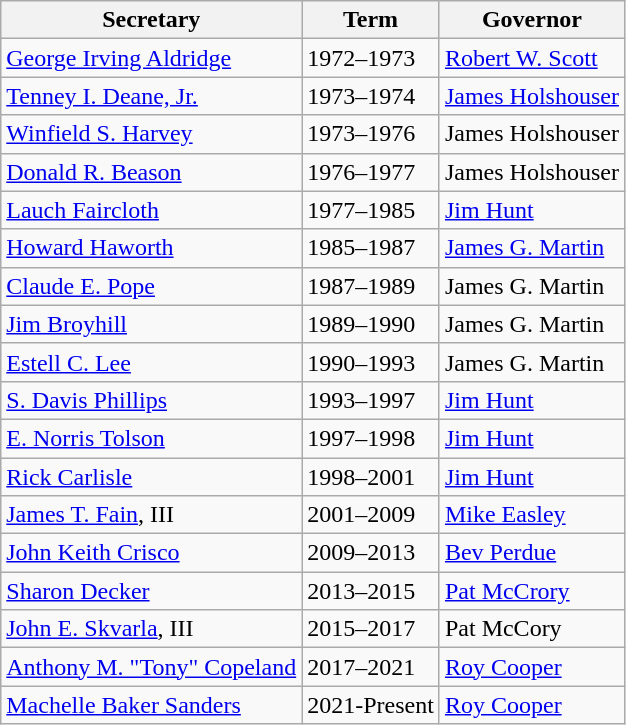<table class="wikitable sortable">
<tr>
<th>Secretary</th>
<th>Term</th>
<th>Governor</th>
</tr>
<tr>
<td><a href='#'>George Irving Aldridge</a></td>
<td>1972–1973</td>
<td><a href='#'>Robert W. Scott</a></td>
</tr>
<tr>
<td><a href='#'>Tenney I. Deane, Jr.</a></td>
<td>1973–1974</td>
<td><a href='#'>James Holshouser</a></td>
</tr>
<tr>
<td><a href='#'>Winfield S. Harvey</a></td>
<td>1973–1976</td>
<td>James Holshouser</td>
</tr>
<tr>
<td><a href='#'>Donald R. Beason</a></td>
<td>1976–1977</td>
<td>James Holshouser</td>
</tr>
<tr>
<td><a href='#'>Lauch Faircloth</a></td>
<td>1977–1985</td>
<td><a href='#'>Jim Hunt</a></td>
</tr>
<tr>
<td><a href='#'>Howard Haworth</a></td>
<td>1985–1987</td>
<td><a href='#'>James G. Martin</a></td>
</tr>
<tr>
<td><a href='#'>Claude E. Pope</a></td>
<td>1987–1989</td>
<td>James G. Martin</td>
</tr>
<tr>
<td><a href='#'>Jim Broyhill</a></td>
<td>1989–1990</td>
<td>James G. Martin</td>
</tr>
<tr>
<td><a href='#'>Estell C. Lee</a></td>
<td>1990–1993</td>
<td>James G. Martin</td>
</tr>
<tr>
<td><a href='#'>S. Davis Phillips</a></td>
<td>1993–1997</td>
<td><a href='#'>Jim Hunt</a></td>
</tr>
<tr>
<td><a href='#'>E. Norris Tolson</a></td>
<td>1997–1998</td>
<td><a href='#'>Jim Hunt</a></td>
</tr>
<tr>
<td><a href='#'>Rick Carlisle</a></td>
<td>1998–2001</td>
<td><a href='#'>Jim Hunt</a></td>
</tr>
<tr>
<td><a href='#'>James T. Fain</a>, III</td>
<td>2001–2009</td>
<td><a href='#'>Mike Easley</a></td>
</tr>
<tr>
<td><a href='#'>John Keith Crisco</a></td>
<td>2009–2013</td>
<td><a href='#'>Bev Perdue</a></td>
</tr>
<tr>
<td><a href='#'>Sharon Decker</a></td>
<td>2013–2015</td>
<td><a href='#'>Pat McCrory</a></td>
</tr>
<tr>
<td><a href='#'>John E. Skvarla</a>, III</td>
<td>2015–2017</td>
<td>Pat McCory</td>
</tr>
<tr>
<td><a href='#'>Anthony M. "Tony" Copeland</a></td>
<td>2017–2021</td>
<td><a href='#'>Roy Cooper</a></td>
</tr>
<tr>
<td><a href='#'>Machelle Baker Sanders</a></td>
<td>2021-Present</td>
<td><a href='#'>Roy Cooper</a></td>
</tr>
</table>
